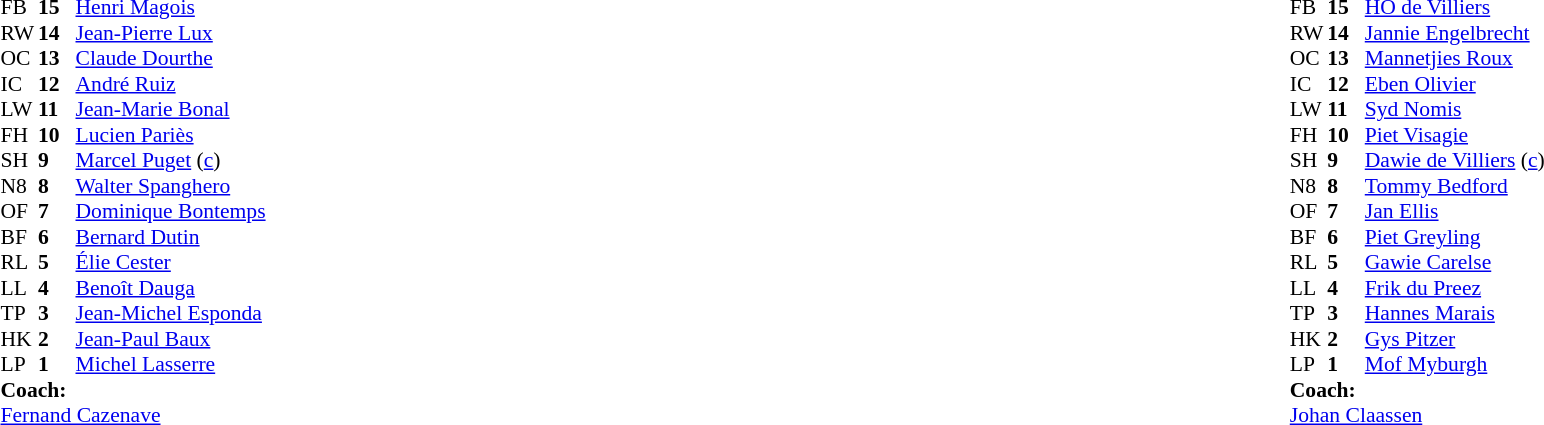<table style="width:100%;">
<tr>
<td style="vertical-align:top; width:50%;"><br><table style="font-size: 90%" cellspacing="0" cellpadding="0">
<tr>
<th width="25"></th>
<th width="25"></th>
</tr>
<tr>
<td>FB</td>
<td><strong>15</strong></td>
<td><a href='#'>Henri Magois</a></td>
</tr>
<tr>
<td>RW</td>
<td><strong>14</strong></td>
<td><a href='#'>Jean-Pierre Lux</a></td>
</tr>
<tr>
<td>OC</td>
<td><strong>13</strong></td>
<td><a href='#'>Claude Dourthe</a></td>
</tr>
<tr>
<td>IC</td>
<td><strong>12</strong></td>
<td><a href='#'>André Ruiz</a></td>
</tr>
<tr>
<td>LW</td>
<td><strong>11</strong></td>
<td><a href='#'>Jean-Marie Bonal</a></td>
</tr>
<tr>
<td>FH</td>
<td><strong>10</strong></td>
<td><a href='#'>Lucien Pariès</a></td>
</tr>
<tr>
<td>SH</td>
<td><strong>9</strong></td>
<td><a href='#'>Marcel Puget</a> (<a href='#'>c</a>)</td>
</tr>
<tr>
<td>N8</td>
<td><strong>8</strong></td>
<td><a href='#'>Walter Spanghero</a></td>
</tr>
<tr>
<td>OF</td>
<td><strong>7</strong></td>
<td><a href='#'>Dominique Bontemps</a></td>
</tr>
<tr>
<td>BF</td>
<td><strong>6</strong></td>
<td><a href='#'>Bernard Dutin</a></td>
</tr>
<tr>
<td>RL</td>
<td><strong>5</strong></td>
<td><a href='#'>Élie Cester</a></td>
</tr>
<tr>
<td>LL</td>
<td><strong>4</strong></td>
<td><a href='#'>Benoît Dauga</a></td>
</tr>
<tr>
<td>TP</td>
<td><strong>3</strong></td>
<td><a href='#'>Jean-Michel Esponda</a></td>
</tr>
<tr>
<td>HK</td>
<td><strong>2</strong></td>
<td><a href='#'>Jean-Paul Baux</a></td>
</tr>
<tr>
<td>LP</td>
<td><strong>1</strong></td>
<td><a href='#'>Michel Lasserre</a></td>
</tr>
<tr>
<td colspan="3"><strong>Coach:</strong></td>
</tr>
<tr>
<td colspan="4"><a href='#'>Fernand Cazenave</a></td>
</tr>
</table>
</td>
<td style="vertical-align:top; width:50%;"><br><table cellspacing="0" cellpadding="0" style="font-size:90%; margin:auto;">
<tr>
</tr>
<tr>
<th width="25"></th>
<th width="25"></th>
</tr>
<tr>
<td>FB</td>
<td><strong>15</strong></td>
<td><a href='#'>HO de Villiers</a></td>
</tr>
<tr>
<td>RW</td>
<td><strong>14</strong></td>
<td><a href='#'>Jannie Engelbrecht</a></td>
</tr>
<tr>
<td>OC</td>
<td><strong>13</strong></td>
<td><a href='#'>Mannetjies Roux</a></td>
</tr>
<tr>
<td>IC</td>
<td><strong>12</strong></td>
<td><a href='#'>Eben Olivier</a></td>
</tr>
<tr>
<td>LW</td>
<td><strong>11</strong></td>
<td><a href='#'>Syd Nomis</a></td>
</tr>
<tr>
<td>FH</td>
<td><strong>10</strong></td>
<td><a href='#'>Piet Visagie</a></td>
</tr>
<tr>
<td>SH</td>
<td><strong>9</strong></td>
<td><a href='#'>Dawie de Villiers</a> (<a href='#'>c</a>)</td>
</tr>
<tr>
<td>N8</td>
<td><strong>8</strong></td>
<td><a href='#'>Tommy Bedford</a></td>
</tr>
<tr>
<td>OF</td>
<td><strong>7</strong></td>
<td><a href='#'>Jan Ellis</a></td>
</tr>
<tr>
<td>BF</td>
<td><strong>6</strong></td>
<td><a href='#'>Piet Greyling</a></td>
</tr>
<tr>
<td>RL</td>
<td><strong>5</strong></td>
<td><a href='#'>Gawie Carelse</a></td>
</tr>
<tr>
<td>LL</td>
<td><strong>4</strong></td>
<td><a href='#'>Frik du Preez</a></td>
</tr>
<tr>
<td>TP</td>
<td><strong>3</strong></td>
<td><a href='#'>Hannes Marais</a></td>
</tr>
<tr>
<td>HK</td>
<td><strong>2</strong></td>
<td><a href='#'>Gys Pitzer</a></td>
</tr>
<tr>
<td>LP</td>
<td><strong>1</strong></td>
<td><a href='#'>Mof Myburgh</a></td>
</tr>
<tr>
<td colspan="3"><strong>Coach:</strong></td>
</tr>
<tr>
<td colspan="4"><a href='#'>Johan Claassen</a></td>
</tr>
</table>
</td>
</tr>
</table>
